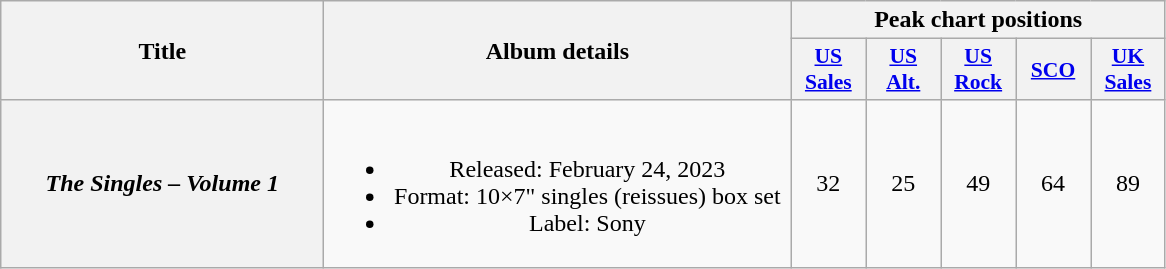<table class="wikitable plainrowheaders" style="text-align:center;">
<tr>
<th scope="col" rowspan="2" style="width:13em;">Title</th>
<th scope="col" rowspan="2" style="width:19em;">Album details</th>
<th scope="col" colspan="5">Peak chart positions</th>
</tr>
<tr>
<th scope="col" style="width:3em;font-size:90%;"><a href='#'>US<br>Sales</a><br></th>
<th scope="col" style="width:3em;font-size:90%;"><a href='#'>US<br>Alt.</a><br></th>
<th scope="col" style="width:3em;font-size:90%;"><a href='#'>US<br>Rock</a><br></th>
<th scope="col" style="width:3em;font-size:90%;"><a href='#'>SCO</a><br></th>
<th scope="col" style="width:3em;font-size:90%;"><a href='#'>UK<br>Sales</a><br></th>
</tr>
<tr>
<th scope="row"><em>The Singles – Volume 1</em></th>
<td><br><ul><li>Released: February 24, 2023</li><li>Format: 10×7" singles (reissues) box set</li><li>Label: Sony</li></ul></td>
<td>32</td>
<td>25</td>
<td>49</td>
<td>64</td>
<td>89</td>
</tr>
</table>
